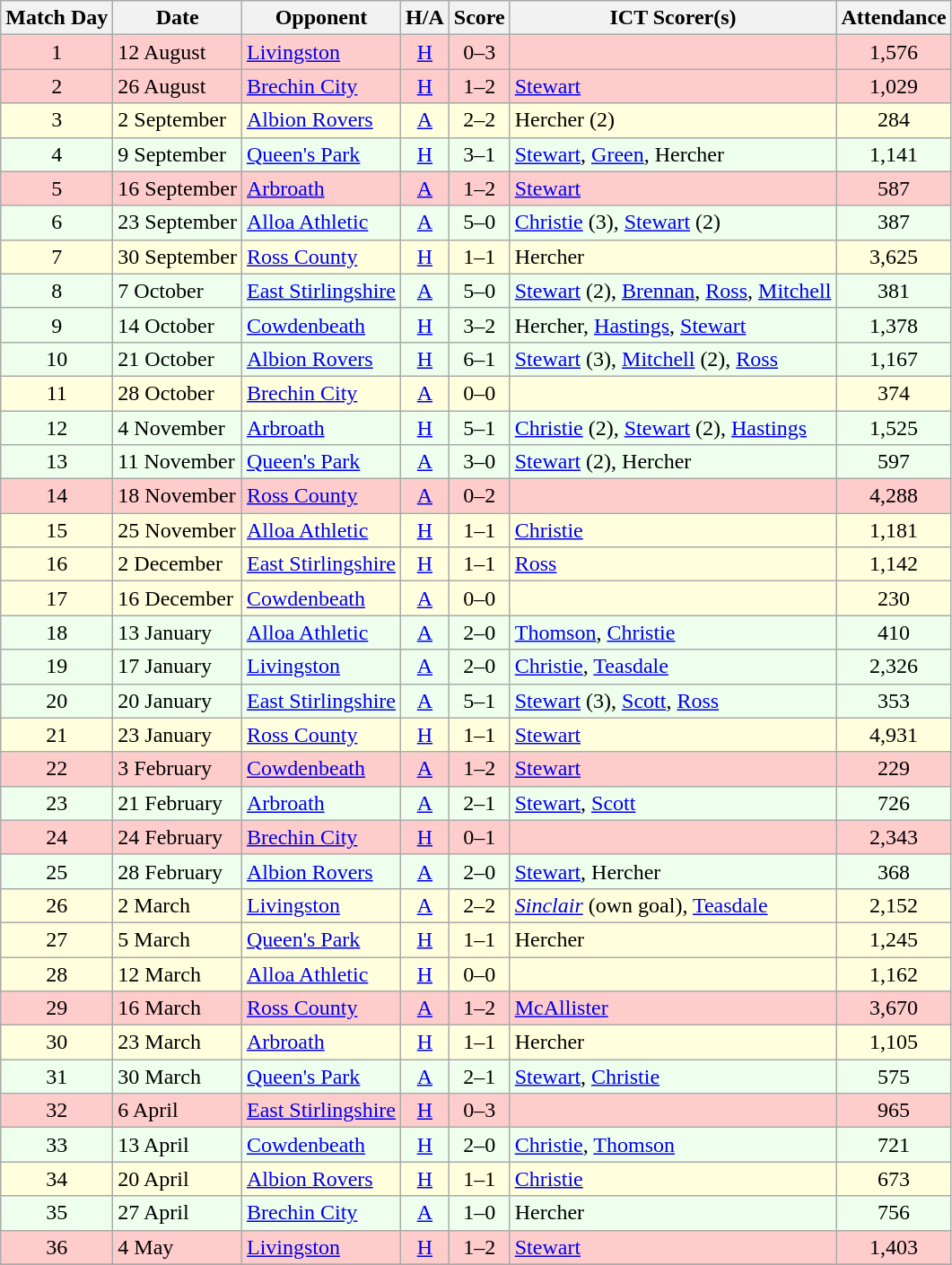<table class="wikitable" style="text-align:center">
<tr>
<th>Match Day</th>
<th>Date</th>
<th>Opponent</th>
<th>H/A</th>
<th>Score</th>
<th>ICT Scorer(s)</th>
<th>Attendance</th>
</tr>
<tr bgcolor=#FFCCCC>
<td>1</td>
<td align=left>12 August</td>
<td align=left><a href='#'>Livingston</a></td>
<td><a href='#'>H</a></td>
<td>0–3</td>
<td align=left></td>
<td>1,576</td>
</tr>
<tr bgcolor=#FFCCCC>
<td>2</td>
<td align=left>26 August</td>
<td align=left><a href='#'>Brechin City</a></td>
<td><a href='#'>H</a></td>
<td>1–2</td>
<td align=left><a href='#'>Stewart</a></td>
<td>1,029</td>
</tr>
<tr bgcolor=#FFFFDD>
<td>3</td>
<td align=left>2 September</td>
<td align=left><a href='#'>Albion Rovers</a></td>
<td><a href='#'>A</a></td>
<td>2–2</td>
<td align=left>Hercher (2)</td>
<td>284</td>
</tr>
<tr bgcolor=#EEFFEE>
<td>4</td>
<td align=left>9 September</td>
<td align=left><a href='#'>Queen's Park</a></td>
<td><a href='#'>H</a></td>
<td>3–1</td>
<td align=left><a href='#'>Stewart</a>, <a href='#'>Green</a>, Hercher</td>
<td>1,141</td>
</tr>
<tr bgcolor=#FFCCCC>
<td>5</td>
<td align=left>16 September</td>
<td align=left><a href='#'>Arbroath</a></td>
<td><a href='#'>A</a></td>
<td>1–2</td>
<td align=left><a href='#'>Stewart</a></td>
<td>587</td>
</tr>
<tr bgcolor=#EEFFEE>
<td>6</td>
<td align=left>23 September</td>
<td align=left><a href='#'>Alloa Athletic</a></td>
<td><a href='#'>A</a></td>
<td>5–0</td>
<td align=left><a href='#'>Christie</a> (3), <a href='#'>Stewart</a> (2)</td>
<td>387</td>
</tr>
<tr bgcolor=#FFFFDD>
<td>7</td>
<td align=left>30 September</td>
<td align=left><a href='#'>Ross County</a></td>
<td><a href='#'>H</a></td>
<td>1–1</td>
<td align=left>Hercher</td>
<td>3,625</td>
</tr>
<tr bgcolor=#EEFFEE>
<td>8</td>
<td align=left>7 October</td>
<td align=left><a href='#'>East Stirlingshire</a></td>
<td><a href='#'>A</a></td>
<td>5–0</td>
<td align=left><a href='#'>Stewart</a> (2), <a href='#'>Brennan</a>, <a href='#'>Ross</a>, <a href='#'>Mitchell</a></td>
<td>381</td>
</tr>
<tr bgcolor=#EEFFEE>
<td>9</td>
<td align=left>14 October</td>
<td align=left><a href='#'>Cowdenbeath</a></td>
<td><a href='#'>H</a></td>
<td>3–2</td>
<td align=left>Hercher, <a href='#'>Hastings</a>, <a href='#'>Stewart</a></td>
<td>1,378</td>
</tr>
<tr bgcolor=#EEFFEE>
<td>10</td>
<td align=left>21 October</td>
<td align=left><a href='#'>Albion Rovers</a></td>
<td><a href='#'>H</a></td>
<td>6–1</td>
<td align=left><a href='#'>Stewart</a> (3), <a href='#'>Mitchell</a> (2), <a href='#'>Ross</a></td>
<td>1,167</td>
</tr>
<tr bgcolor=#FFFFDD>
<td>11</td>
<td align=left>28 October</td>
<td align=left><a href='#'>Brechin City</a></td>
<td><a href='#'>A</a></td>
<td>0–0</td>
<td align=left></td>
<td>374</td>
</tr>
<tr bgcolor=#EEFFEE>
<td>12</td>
<td align=left>4 November</td>
<td align=left><a href='#'>Arbroath</a></td>
<td><a href='#'>H</a></td>
<td>5–1</td>
<td align=left><a href='#'>Christie</a> (2), <a href='#'>Stewart</a> (2), <a href='#'>Hastings</a></td>
<td>1,525</td>
</tr>
<tr bgcolor=#EEFFEE>
<td>13</td>
<td align=left>11 November</td>
<td align=left><a href='#'>Queen's Park</a></td>
<td><a href='#'>A</a></td>
<td>3–0</td>
<td align=left><a href='#'>Stewart</a> (2), Hercher</td>
<td>597</td>
</tr>
<tr bgcolor=#FFCCCC>
<td>14</td>
<td align=left>18 November</td>
<td align=left><a href='#'>Ross County</a></td>
<td><a href='#'>A</a></td>
<td>0–2</td>
<td align=left></td>
<td>4,288</td>
</tr>
<tr bgcolor=#FFFFDD>
<td>15</td>
<td align=left>25 November</td>
<td align=left><a href='#'>Alloa Athletic</a></td>
<td><a href='#'>H</a></td>
<td>1–1</td>
<td align=left><a href='#'>Christie</a></td>
<td>1,181</td>
</tr>
<tr bgcolor=#FFFFDD>
<td>16</td>
<td align=left>2 December</td>
<td align=left><a href='#'>East Stirlingshire</a></td>
<td><a href='#'>H</a></td>
<td>1–1</td>
<td align=left><a href='#'>Ross</a></td>
<td>1,142</td>
</tr>
<tr bgcolor=#FFFFDD>
<td>17</td>
<td align=left>16 December</td>
<td align=left><a href='#'>Cowdenbeath</a></td>
<td><a href='#'>A</a></td>
<td>0–0</td>
<td align=left></td>
<td>230</td>
</tr>
<tr bgcolor=#EEFFEE>
<td>18</td>
<td align=left>13 January</td>
<td align=left><a href='#'>Alloa Athletic</a></td>
<td><a href='#'>A</a></td>
<td>2–0</td>
<td align=left><a href='#'>Thomson</a>, <a href='#'>Christie</a></td>
<td>410</td>
</tr>
<tr bgcolor=#EEFFEE>
<td>19</td>
<td align=left>17 January</td>
<td align=left><a href='#'>Livingston</a></td>
<td><a href='#'>A</a></td>
<td>2–0</td>
<td align=left><a href='#'>Christie</a>, <a href='#'>Teasdale</a></td>
<td>2,326</td>
</tr>
<tr bgcolor=#EEFFEE>
<td>20</td>
<td align=left>20 January</td>
<td align=left><a href='#'>East Stirlingshire</a></td>
<td><a href='#'>A</a></td>
<td>5–1</td>
<td align=left><a href='#'>Stewart</a> (3), <a href='#'>Scott</a>, <a href='#'>Ross</a></td>
<td>353</td>
</tr>
<tr bgcolor=#FFFFDD>
<td>21</td>
<td align=left>23 January</td>
<td align=left><a href='#'>Ross County</a></td>
<td><a href='#'>H</a></td>
<td>1–1</td>
<td align=left><a href='#'>Stewart</a></td>
<td>4,931</td>
</tr>
<tr bgcolor=#FFCCCC>
<td>22</td>
<td align=left>3 February</td>
<td align=left><a href='#'>Cowdenbeath</a></td>
<td><a href='#'>A</a></td>
<td>1–2</td>
<td align=left><a href='#'>Stewart</a></td>
<td>229</td>
</tr>
<tr bgcolor=#EEFFEE>
<td>23</td>
<td align=left>21 February</td>
<td align=left><a href='#'>Arbroath</a></td>
<td><a href='#'>A</a></td>
<td>2–1</td>
<td align=left><a href='#'>Stewart</a>, <a href='#'>Scott</a></td>
<td>726</td>
</tr>
<tr bgcolor=#FFCCCC>
<td>24</td>
<td align=left>24 February</td>
<td align=left><a href='#'>Brechin City</a></td>
<td><a href='#'>H</a></td>
<td>0–1</td>
<td align=left></td>
<td>2,343</td>
</tr>
<tr bgcolor=#EEFFEE>
<td>25</td>
<td align=left>28 February</td>
<td align=left><a href='#'>Albion Rovers</a></td>
<td><a href='#'>A</a></td>
<td>2–0</td>
<td align=left><a href='#'>Stewart</a>, Hercher</td>
<td>368</td>
</tr>
<tr bgcolor=#FFFFDD>
<td>26</td>
<td align=left>2 March</td>
<td align=left><a href='#'>Livingston</a></td>
<td><a href='#'>A</a></td>
<td>2–2</td>
<td align=left><em><a href='#'>Sinclair</a></em> (own goal), <a href='#'>Teasdale</a></td>
<td>2,152</td>
</tr>
<tr bgcolor=#FFFFDD>
<td>27</td>
<td align=left>5 March</td>
<td align=left><a href='#'>Queen's Park</a></td>
<td><a href='#'>H</a></td>
<td>1–1</td>
<td align=left>Hercher</td>
<td>1,245</td>
</tr>
<tr bgcolor=#FFFFDD>
<td>28</td>
<td align=left>12 March</td>
<td align=left><a href='#'>Alloa Athletic</a></td>
<td><a href='#'>H</a></td>
<td>0–0</td>
<td align=left></td>
<td>1,162</td>
</tr>
<tr bgcolor=#FFCCCC>
<td>29</td>
<td align=left>16 March</td>
<td align=left><a href='#'>Ross County</a></td>
<td><a href='#'>A</a></td>
<td>1–2</td>
<td align=left><a href='#'>McAllister</a></td>
<td>3,670</td>
</tr>
<tr bgcolor=#FFFFDD>
<td>30</td>
<td align=left>23 March</td>
<td align=left><a href='#'>Arbroath</a></td>
<td><a href='#'>H</a></td>
<td>1–1</td>
<td align=left>Hercher</td>
<td>1,105</td>
</tr>
<tr bgcolor=#EEFFEE>
<td>31</td>
<td align=left>30 March</td>
<td align=left><a href='#'>Queen's Park</a></td>
<td><a href='#'>A</a></td>
<td>2–1</td>
<td align=left><a href='#'>Stewart</a>, <a href='#'>Christie</a></td>
<td>575</td>
</tr>
<tr bgcolor=#FFCCCC>
<td>32</td>
<td align=left>6 April</td>
<td align=left><a href='#'>East Stirlingshire</a></td>
<td><a href='#'>H</a></td>
<td>0–3</td>
<td align=left></td>
<td>965</td>
</tr>
<tr bgcolor=#EEFFEE>
<td>33</td>
<td align=left>13 April</td>
<td align=left><a href='#'>Cowdenbeath</a></td>
<td><a href='#'>H</a></td>
<td>2–0</td>
<td align=left><a href='#'>Christie</a>, <a href='#'>Thomson</a></td>
<td>721</td>
</tr>
<tr bgcolor=#FFFFDD>
<td>34</td>
<td align=left>20 April</td>
<td align=left><a href='#'>Albion Rovers</a></td>
<td><a href='#'>H</a></td>
<td>1–1</td>
<td align=left><a href='#'>Christie</a></td>
<td>673</td>
</tr>
<tr bgcolor=#EEFFEE>
<td>35</td>
<td align=left>27 April</td>
<td align=left><a href='#'>Brechin City</a></td>
<td><a href='#'>A</a></td>
<td>1–0</td>
<td align=left>Hercher</td>
<td>756</td>
</tr>
<tr bgcolor=#FFCCCC>
<td>36</td>
<td align=left>4 May</td>
<td align=left><a href='#'>Livingston</a></td>
<td><a href='#'>H</a></td>
<td>1–2</td>
<td align=left><a href='#'>Stewart</a></td>
<td>1,403</td>
</tr>
<tr>
</tr>
</table>
